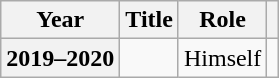<table class="wikitable plainrowheaders">
<tr>
<th scope="col">Year</th>
<th scope="col">Title</th>
<th scope="col">Role</th>
<th scope="col" class="unsortable"></th>
</tr>
<tr>
<th scope="row">2019–2020</th>
<td><em></em></td>
<td>Himself</td>
<td style="text-align:center"></td>
</tr>
</table>
